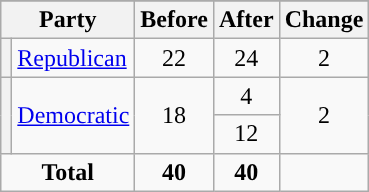<table class="wikitable" style="text-align:center;">
<tr>
</tr>
<tr>
<th colspan=2>Party</th>
<th>Before</th>
<th>After</th>
<th>Change</th>
</tr>
<tr>
<th style="background-color:"></th>
<td style="text-align:left;"><a href='#'>Republican</a></td>
<td>22</td>
<td>24</td>
<td> 2</td>
</tr>
<tr>
<th rowspan=2 style="background-color:"></th>
<td rowspan=2 style="text-align:left;"><a href='#'>Democratic</a></td>
<td rowspan=2>18</td>
<td>4</td>
<td rowspan=2> 2</td>
</tr>
<tr>
<td>12</td>
</tr>
<tr>
<td colspan=2><strong>Total</strong></td>
<td><strong>40</strong></td>
<td><strong>40</strong></td>
<td></td>
</tr>
</table>
